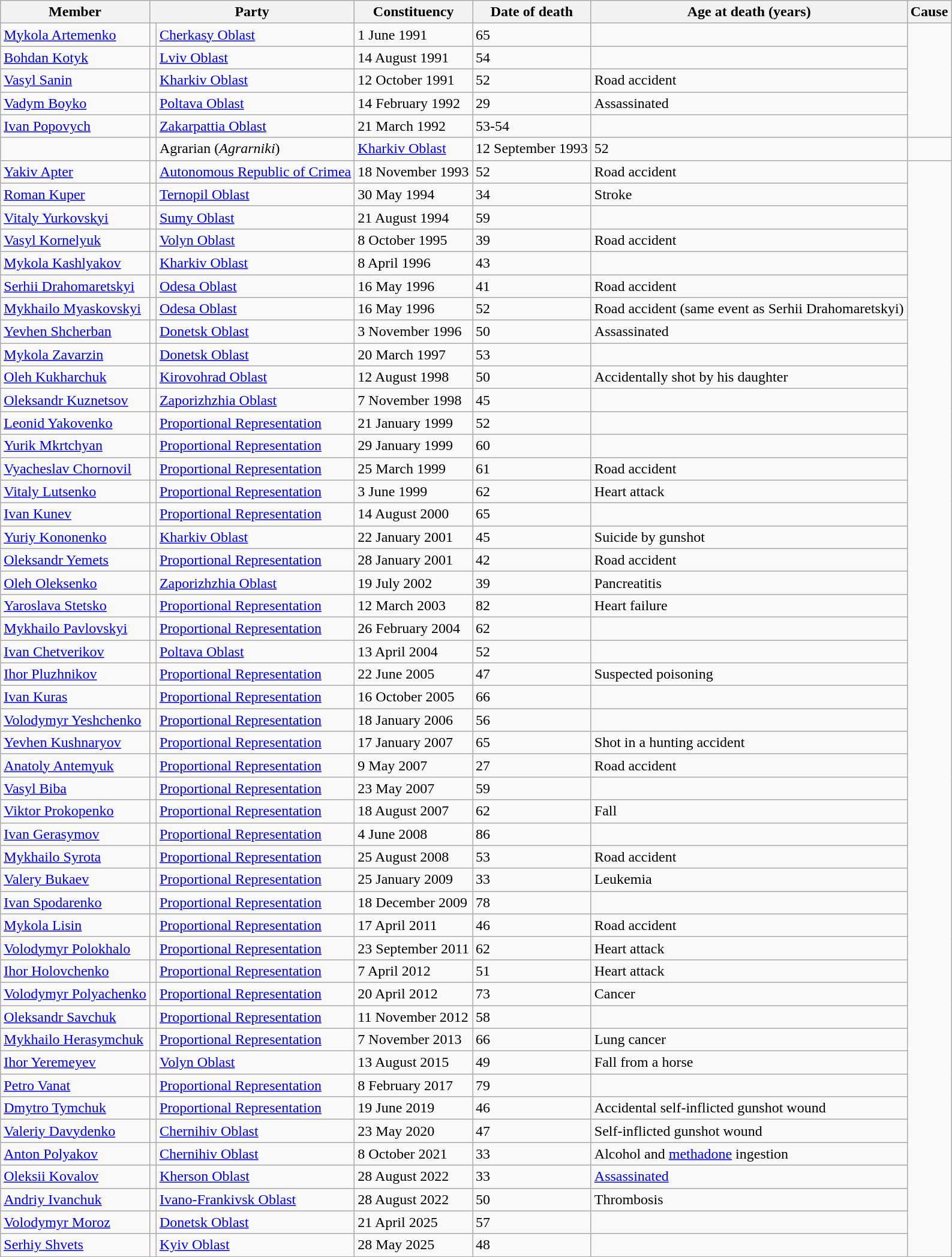<table class="wikitable sortable">
<tr>
<th>Member</th>
<th colspan=2>Party</th>
<th>Constituency</th>
<th>Date of death</th>
<th>Age at death (years)</th>
<th>Cause</th>
</tr>
<tr>
<td><a href='#'>Mykola Artemenko</a></td>
<td></td>
<td><a href='#'>Cherkasy Oblast</a></td>
<td>1 June 1991</td>
<td>65</td>
<td></td>
</tr>
<tr>
<td><a href='#'>Bohdan Kotyk</a></td>
<td></td>
<td><a href='#'>Lviv Oblast</a></td>
<td>14 August 1991</td>
<td>54</td>
<td></td>
</tr>
<tr>
<td><a href='#'>Vasyl Sanin</a></td>
<td></td>
<td><a href='#'>Kharkiv Oblast</a></td>
<td>12 October 1991</td>
<td>52</td>
<td>Road accident</td>
</tr>
<tr>
<td><a href='#'>Vadym Boyko</a></td>
<td></td>
<td><a href='#'>Poltava Oblast</a></td>
<td>14 February 1992</td>
<td>29</td>
<td>Assassinated</td>
</tr>
<tr>
<td><a href='#'>Ivan Popovych</a></td>
<td></td>
<td><a href='#'>Zakarpattia Oblast</a></td>
<td>21 March 1992</td>
<td>53-54</td>
<td></td>
</tr>
<tr>
<td></td>
<td></td>
<td>Agrarian (<em>Agrarniki</em>)</td>
<td><a href='#'>Kharkiv Oblast</a></td>
<td>12 September 1993</td>
<td>52</td>
<td></td>
</tr>
<tr>
<td><a href='#'>Yakiv Apter</a></td>
<td></td>
<td><a href='#'>Autonomous Republic of Crimea</a></td>
<td>18 November 1993</td>
<td>52</td>
<td>Road accident</td>
</tr>
<tr>
<td><a href='#'>Roman Kuper</a></td>
<td></td>
<td><a href='#'>Ternopil Oblast</a></td>
<td>30 May 1994</td>
<td>34</td>
<td>Stroke</td>
</tr>
<tr>
<td><a href='#'>Vitaly Yurkovskyi</a></td>
<td></td>
<td><a href='#'>Sumy Oblast</a></td>
<td>21 August 1994</td>
<td>59</td>
<td></td>
</tr>
<tr>
<td><a href='#'>Vasyl Kornelyuk</a></td>
<td></td>
<td><a href='#'>Volyn Oblast</a></td>
<td>8 October 1995</td>
<td>39</td>
<td>Road accident</td>
</tr>
<tr>
<td><a href='#'>Mykola Kashlyakov</a></td>
<td></td>
<td><a href='#'>Kharkiv Oblast</a></td>
<td>8 April 1996</td>
<td>43</td>
<td></td>
</tr>
<tr>
<td><a href='#'>Serhii Drahomaretskyi</a></td>
<td></td>
<td><a href='#'>Odesa Oblast</a></td>
<td>16 May 1996</td>
<td>41</td>
<td>Road accident</td>
</tr>
<tr>
<td><a href='#'>Mykhailo Myaskovskyi</a></td>
<td></td>
<td><a href='#'>Odesa Oblast</a></td>
<td>16 May 1996</td>
<td>52</td>
<td>Road accident (same event as Serhii Drahomaretskyi)</td>
</tr>
<tr>
<td><a href='#'>Yevhen Shcherban</a></td>
<td></td>
<td><a href='#'>Donetsk Oblast</a></td>
<td>3 November 1996</td>
<td>50</td>
<td>Assassinated</td>
</tr>
<tr>
<td><a href='#'>Mykola Zavarzin</a></td>
<td></td>
<td><a href='#'>Donetsk Oblast</a></td>
<td>20 March 1997</td>
<td>53</td>
<td></td>
</tr>
<tr>
<td><a href='#'>Oleh Kukharchuk</a></td>
<td></td>
<td><a href='#'>Kirovohrad Oblast</a></td>
<td>12 August 1998</td>
<td>50</td>
<td>Accidentally shot by his daughter</td>
</tr>
<tr>
<td><a href='#'>Oleksandr Kuznetsov</a></td>
<td></td>
<td><a href='#'>Zaporizhzhia Oblast</a></td>
<td>7 November 1998</td>
<td>45</td>
<td></td>
</tr>
<tr>
<td><a href='#'>Leonid Yakovenko</a></td>
<td></td>
<td><a href='#'>Proportional Representation</a></td>
<td>21 January 1999</td>
<td>52</td>
<td></td>
</tr>
<tr>
<td><a href='#'>Yurik Mkrtchyan</a></td>
<td></td>
<td><a href='#'>Proportional Representation</a></td>
<td>29 January 1999</td>
<td>60</td>
<td></td>
</tr>
<tr>
<td><a href='#'>Vyacheslav Chornovil</a></td>
<td></td>
<td><a href='#'>Proportional Representation</a></td>
<td>25 March 1999</td>
<td>61</td>
<td>Road accident</td>
</tr>
<tr>
<td><a href='#'>Vitaly Lutsenko</a></td>
<td></td>
<td><a href='#'>Proportional Representation</a></td>
<td>3 June 1999</td>
<td>62</td>
<td>Heart attack</td>
</tr>
<tr>
<td><a href='#'>Ivan Kunev</a></td>
<td></td>
<td><a href='#'>Proportional Representation</a></td>
<td>14 August 2000</td>
<td>65</td>
<td></td>
</tr>
<tr>
<td><a href='#'>Yuriy Kononenko</a></td>
<td></td>
<td><a href='#'>Kharkiv Oblast</a></td>
<td>22 January 2001</td>
<td>45</td>
<td>Suicide by gunshot</td>
</tr>
<tr>
<td><a href='#'>Oleksandr Yemets</a></td>
<td></td>
<td><a href='#'>Proportional Representation</a></td>
<td>28 January 2001</td>
<td>42</td>
<td>Road accident</td>
</tr>
<tr>
<td><a href='#'>Oleh Oleksenko</a></td>
<td></td>
<td><a href='#'>Zaporizhzhia Oblast</a></td>
<td>19 July 2002</td>
<td>39</td>
<td>Pancreatitis</td>
</tr>
<tr>
<td><a href='#'>Yaroslava Stetsko</a></td>
<td></td>
<td><a href='#'>Proportional Representation</a></td>
<td>12 March 2003</td>
<td>82</td>
<td>Heart failure</td>
</tr>
<tr>
<td><a href='#'>Mykhailo Pavlovskyi</a></td>
<td></td>
<td><a href='#'>Proportional Representation</a></td>
<td>26 February 2004</td>
<td>62</td>
<td></td>
</tr>
<tr>
<td><a href='#'>Ivan Chetverikov</a></td>
<td></td>
<td><a href='#'>Poltava Oblast</a></td>
<td>13 April 2004</td>
<td>52</td>
<td></td>
</tr>
<tr>
<td><a href='#'>Ihor Pluzhnikov</a></td>
<td></td>
<td><a href='#'>Proportional Representation</a></td>
<td>22 June 2005</td>
<td>47</td>
<td>Suspected poisoning</td>
</tr>
<tr>
<td><a href='#'>Ivan Kuras</a></td>
<td></td>
<td><a href='#'>Proportional Representation</a></td>
<td>16 October 2005</td>
<td>66</td>
<td></td>
</tr>
<tr>
<td><a href='#'>Volodymyr Yeshchenko</a></td>
<td></td>
<td><a href='#'>Proportional Representation</a></td>
<td>18 January 2006</td>
<td>56</td>
<td></td>
</tr>
<tr>
<td><a href='#'>Yevhen Kushnaryov</a></td>
<td></td>
<td><a href='#'>Proportional Representation</a></td>
<td>17 January 2007</td>
<td>65</td>
<td>Shot in a hunting accident</td>
</tr>
<tr>
<td><a href='#'>Anatoly Antemyuk</a></td>
<td></td>
<td><a href='#'>Proportional Representation</a></td>
<td>9 May 2007</td>
<td>27</td>
<td>Road accident</td>
</tr>
<tr>
<td><a href='#'>Vasyl Biba</a></td>
<td></td>
<td><a href='#'>Proportional Representation</a></td>
<td>23 May 2007</td>
<td>59</td>
<td></td>
</tr>
<tr>
<td><a href='#'>Viktor Prokopenko</a></td>
<td></td>
<td><a href='#'>Proportional Representation</a></td>
<td>18 August 2007</td>
<td>62</td>
<td>Fall</td>
</tr>
<tr>
<td><a href='#'>Ivan Gerasymov</a></td>
<td></td>
<td><a href='#'>Proportional Representation</a></td>
<td>4 June 2008</td>
<td>86</td>
<td></td>
</tr>
<tr>
<td><a href='#'>Mykhailo Syrota</a></td>
<td></td>
<td><a href='#'>Proportional Representation</a></td>
<td>25 August 2008</td>
<td>53</td>
<td>Road accident</td>
</tr>
<tr>
<td><a href='#'>Valery Bukaev</a></td>
<td></td>
<td><a href='#'>Proportional Representation</a></td>
<td>25 January 2009</td>
<td>33</td>
<td>Leukemia</td>
</tr>
<tr>
<td><a href='#'>Ivan Spodarenko</a></td>
<td></td>
<td><a href='#'>Proportional Representation</a></td>
<td>18 December 2009</td>
<td>78</td>
<td></td>
</tr>
<tr>
<td><a href='#'>Mykola Lisin</a></td>
<td></td>
<td><a href='#'>Proportional Representation</a></td>
<td>17 April 2011</td>
<td>46</td>
<td>Road accident</td>
</tr>
<tr>
<td><a href='#'>Volodymyr Polokhalo</a></td>
<td></td>
<td><a href='#'>Proportional Representation</a></td>
<td>23 September 2011</td>
<td>62</td>
<td>Heart attack</td>
</tr>
<tr>
<td><a href='#'>Ihor Holovchenko</a></td>
<td></td>
<td><a href='#'>Proportional Representation</a></td>
<td>7 April 2012</td>
<td>51</td>
<td>Heart attack</td>
</tr>
<tr>
<td><a href='#'>Volodymyr Polyachenko</a></td>
<td></td>
<td><a href='#'>Proportional Representation</a></td>
<td>20 April 2012</td>
<td>73</td>
<td>Cancer</td>
</tr>
<tr>
<td><a href='#'>Oleksandr Savchuk</a></td>
<td></td>
<td><a href='#'>Proportional Representation</a></td>
<td>11 November 2012</td>
<td>58</td>
<td></td>
</tr>
<tr>
<td><a href='#'>Mykhailo Herasymchuk</a></td>
<td></td>
<td><a href='#'>Proportional Representation</a></td>
<td>7 November 2013</td>
<td>66</td>
<td>Lung cancer</td>
</tr>
<tr>
<td><a href='#'>Ihor Yeremeyev</a></td>
<td></td>
<td><a href='#'>Volyn Oblast</a></td>
<td>13 August 2015</td>
<td>49</td>
<td>Fall from a horse</td>
</tr>
<tr>
<td><a href='#'>Petro Vanat</a></td>
<td></td>
<td><a href='#'>Proportional Representation</a></td>
<td>8 February 2017</td>
<td>79</td>
<td></td>
</tr>
<tr>
<td><a href='#'>Dmytro Tymchuk</a></td>
<td></td>
<td><a href='#'>Proportional Representation</a></td>
<td>19 June 2019</td>
<td>46</td>
<td>Accidental self-inflicted gunshot wound</td>
</tr>
<tr>
<td><a href='#'>Valeriy Davydenko</a></td>
<td></td>
<td><a href='#'>Chernihiv Oblast</a></td>
<td>23 May 2020</td>
<td>47</td>
<td>Self-inflicted gunshot wound</td>
</tr>
<tr>
<td><a href='#'>Anton Polyakov</a></td>
<td></td>
<td><a href='#'>Chernihiv Oblast</a></td>
<td>8 October 2021</td>
<td>33</td>
<td>Alcohol and <a href='#'>methadone</a> ingestion</td>
</tr>
<tr>
<td><a href='#'>Oleksii Kovalov</a></td>
<td></td>
<td><a href='#'>Kherson Oblast</a></td>
<td>28 August 2022</td>
<td>33</td>
<td><a href='#'>Assassinated</a></td>
</tr>
<tr>
<td><a href='#'>Andriy Ivanchuk</a></td>
<td></td>
<td><a href='#'>Ivano-Frankivsk Oblast</a></td>
<td>28 August 2022</td>
<td>50</td>
<td>Thrombosis</td>
</tr>
<tr>
<td><a href='#'>Volodymyr Moroz</a></td>
<td></td>
<td><a href='#'>Donetsk Oblast</a></td>
<td>21 April 2025</td>
<td>57</td>
<td></td>
</tr>
<tr>
<td><a href='#'>Serhiy Shvets</a></td>
<td></td>
<td><a href='#'>Kyiv Oblast</a></td>
<td>28 May 2025</td>
<td>48</td>
<td></td>
</tr>
<tr>
</tr>
</table>
